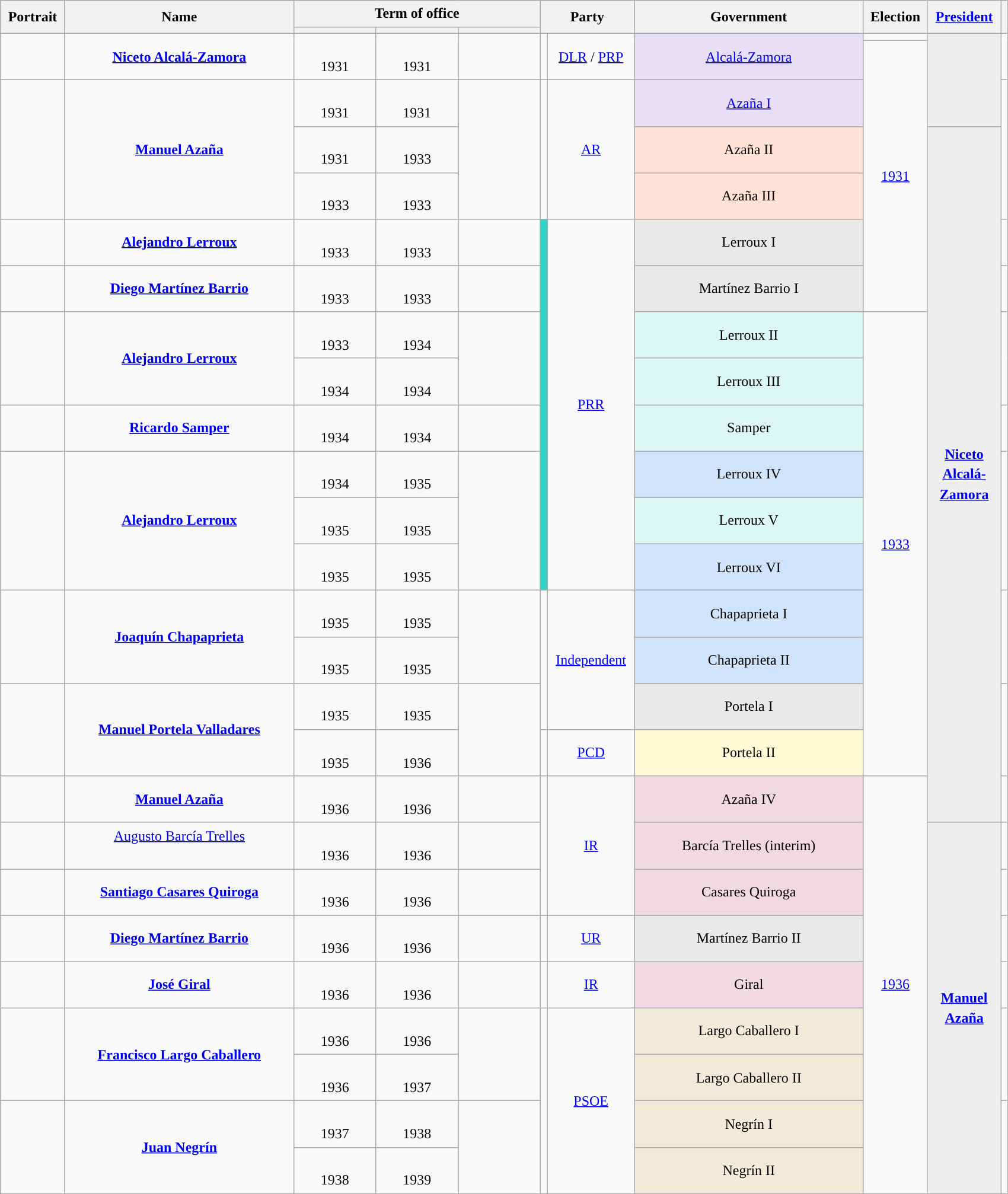<table class="wikitable" style="line-height:1.4em; text-align:center; border:1px #aaf solid;">
<tr>
<th rowspan="2" width="65">Portrait</th>
<th rowspan="2" width="250">Name<br></th>
<th colspan="3">Term of office</th>
<th rowspan="2" colspan="2" width="90">Party</th>
<th rowspan="2" width="250">Government<br></th>
<th rowspan="2" width="65">Election</th>
<th rowspan="2" width="75"><a href='#'>President</a><br></th>
<th rowspan="2"></th>
</tr>
<tr>
<th width="85"></th>
<th width="85"></th>
<th width="85"></th>
</tr>
<tr>
<td rowspan="2" width="65"></td>
<td rowspan="2"><strong><a href='#'>Niceto Alcalá-Zamora</a></strong><br></td>
<td rowspan="2" class="nowrap"><br>1931</td>
<td rowspan="2" class="nowrap"><br>1931</td>
<td rowspan="2" style="font-size:95%;"></td>
<td rowspan="2" width="1" style="color:inherit;background:"></td>
<td rowspan="2" width="90"><a href='#'>DLR</a> / <a href='#'>PRP</a></td>
<td rowspan="2" style="background:#E8DEF5;"><a href='#'>Alcalá-Zamora</a><br></td>
<td style="color:#ccc;"></td>
<td scope="row" style="text-align:center;" rowspan="3" bgcolor="#EEEEEE"><br><br></td>
<td rowspan="2"><br></td>
</tr>
<tr>
<td rowspan="6"><a href='#'>1931</a></td>
</tr>
<tr>
<td rowspan="3"></td>
<td rowspan="3"><strong><a href='#'>Manuel Azaña</a></strong><br></td>
<td class="nowrap"><br>1931</td>
<td class="nowrap"><br>1931</td>
<td rowspan="3" style="font-size:95%;"></td>
<td rowspan="3" style="color:inherit;background:"></td>
<td rowspan="3"><a href='#'>AR</a></td>
<td style="background:#E8DEF5;"><a href='#'>Azaña I</a><br></td>
<td rowspan="3"><br><br><br><br><br></td>
</tr>
<tr>
<td class="nowrap"><br>1931</td>
<td class="nowrap"><br>1933</td>
<td style="background:#FFE2D5;">Azaña II<br></td>
<td scope="row" style="text-align:center;" rowspan="15" bgcolor="#EEEEEE"><br><strong><a href='#'>Niceto<br>Alcalá-Zamora</a></strong><br><br></td>
</tr>
<tr>
<td class="nowrap"><br>1933</td>
<td class="nowrap"><br>1933</td>
<td style="background:#FFE2D5;">Azaña III<br></td>
</tr>
<tr>
<td></td>
<td><strong><a href='#'>Alejandro Lerroux</a></strong><br></td>
<td class="nowrap"><br>1933</td>
<td class="nowrap"><br>1933</td>
<td style="font-size:95%;"></td>
<td rowspan="8" style="background:#30D5C8;"></td>
<td rowspan="8"><a href='#'>PRR</a></td>
<td style="background:#E9E9E9;">Lerroux I<br></td>
<td><br></td>
</tr>
<tr>
<td></td>
<td><strong><a href='#'>Diego Martínez Barrio</a></strong><br></td>
<td class="nowrap"><br>1933</td>
<td class="nowrap"><br>1933</td>
<td style="font-size:95%;"></td>
<td style="background:#E9E9E9;">Martínez Barrio I<br></td>
<td><br></td>
</tr>
<tr>
<td rowspan="2"></td>
<td rowspan="2"><strong><a href='#'>Alejandro Lerroux</a></strong><br></td>
<td class="nowrap"><br>1933</td>
<td class="nowrap"><br>1934</td>
<td rowspan="2" style="font-size:95%;"></td>
<td style="background:#DCF8F5;">Lerroux II<br></td>
<td rowspan="10"><a href='#'>1933</a></td>
<td rowspan="2"><br><br></td>
</tr>
<tr>
<td class="nowrap"><br>1934</td>
<td class="nowrap"><br>1934</td>
<td style="background:#DCF8F5;">Lerroux III<br></td>
</tr>
<tr>
<td></td>
<td><strong><a href='#'>Ricardo Samper</a></strong><br></td>
<td class="nowrap"><br>1934</td>
<td class="nowrap"><br>1934</td>
<td style="font-size:95%;"></td>
<td style="background:#DCF8F5;">Samper<br></td>
<td><br></td>
</tr>
<tr>
<td rowspan="3"></td>
<td rowspan="3"><strong><a href='#'>Alejandro Lerroux</a></strong><br></td>
<td class="nowrap"><br>1934</td>
<td class="nowrap"><br>1935</td>
<td rowspan="3" style="font-size:95%;"></td>
<td style="background:#CFE3FA;">Lerroux IV<br></td>
<td rowspan="3"><br><br><br></td>
</tr>
<tr>
<td class="nowrap"><br>1935</td>
<td class="nowrap"><br>1935</td>
<td style="background:#DCF8F5;">Lerroux V<br></td>
</tr>
<tr>
<td class="nowrap"><br>1935</td>
<td class="nowrap"><br>1935</td>
<td style="background:#CFE3FA;">Lerroux VI<br></td>
</tr>
<tr>
<td rowspan="2"></td>
<td rowspan="2"><strong><a href='#'>Joaquín Chapaprieta</a></strong><br></td>
<td class="nowrap"><br>1935</td>
<td class="nowrap"><br>1935</td>
<td rowspan="2" style="font-size:95%;"></td>
<td rowspan="3" style="color:inherit;background:"></td>
<td rowspan="3"><a href='#'>Independent</a></td>
<td style="background:#CFE3FA;">Chapaprieta I<br></td>
<td rowspan="2"><br><br></td>
</tr>
<tr>
<td class="nowrap"><br>1935</td>
<td class="nowrap"><br>1935</td>
<td style="background:#CFE3FA;">Chapaprieta II<br></td>
</tr>
<tr>
<td rowspan="2"></td>
<td rowspan="2"><strong><a href='#'>Manuel Portela Valladares</a></strong><br></td>
<td class="nowrap"><br>1935</td>
<td class="nowrap"><br>1935</td>
<td rowspan="2" style="font-size:95%;"></td>
<td style="background:#E9E9E9;">Portela I<br></td>
<td rowspan="2"><br><br></td>
</tr>
<tr>
<td class="nowrap"><br>1935</td>
<td class="nowrap"><br>1936</td>
<td style="color:inherit;background:"></td>
<td><a href='#'>PCD</a></td>
<td style="background:#FFF9D5;">Portela II<br></td>
</tr>
<tr>
<td></td>
<td><strong><a href='#'>Manuel Azaña</a></strong><br></td>
<td class="nowrap"><br>1936</td>
<td class="nowrap"><br>1936</td>
<td style="font-size:95%;"></td>
<td rowspan="3" style="color:inherit;background:"></td>
<td rowspan="3"><a href='#'>IR</a></td>
<td style="background:#F1D8E2;">Azaña IV<br></td>
<td rowspan="9"><a href='#'>1936</a></td>
<td><br></td>
</tr>
<tr>
<td></td>
<td><a href='#'>Augusto Barcía Trelles</a><br><br></td>
<td class="nowrap"><br>1936</td>
<td class="nowrap"><br>1936</td>
<td style="font-size:95%;"></td>
<td style="background:#F1D8E2;">Barcía Trelles (interim)<br></td>
<td scope="row" style="text-align:center;" rowspan="8" bgcolor="#EEEEEE"><br><strong><a href='#'>Manuel Azaña</a></strong><br><br></td>
<td><br></td>
</tr>
<tr>
<td></td>
<td><strong><a href='#'>Santiago Casares Quiroga</a></strong><br></td>
<td class="nowrap"><br>1936</td>
<td class="nowrap"><br>1936</td>
<td style="font-size:95%;"></td>
<td style="background:#F1D8E2;">Casares Quiroga<br></td>
<td><br></td>
</tr>
<tr>
<td></td>
<td><strong><a href='#'>Diego Martínez Barrio</a></strong><br></td>
<td class="nowrap"><br>1936</td>
<td class="nowrap"><br>1936</td>
<td style="font-size:95%;"></td>
<td style="color:inherit;background:"></td>
<td><a href='#'>UR</a></td>
<td style="background:#E9E9E9;">Martínez Barrio II<br></td>
<td><br></td>
</tr>
<tr>
<td></td>
<td><strong><a href='#'>José Giral</a></strong><br></td>
<td class="nowrap"><br>1936</td>
<td class="nowrap"><br>1936</td>
<td style="font-size:95%;"></td>
<td style="color:inherit;background:"></td>
<td><a href='#'>IR</a></td>
<td style="background:#F1D8E2;">Giral<br></td>
<td><br></td>
</tr>
<tr>
<td rowspan="2"></td>
<td rowspan="2"><strong><a href='#'>Francisco Largo Caballero</a></strong><br></td>
<td class="nowrap"><br>1936</td>
<td class="nowrap"><br>1936</td>
<td rowspan="2" style="font-size:95%;"></td>
<td rowspan="4" style="color:inherit;background:"></td>
<td rowspan="4"><a href='#'>PSOE</a></td>
<td style="background:#F1EAD8;">Largo Caballero I<br></td>
<td rowspan="2"><br></td>
</tr>
<tr>
<td class="nowrap"><br>1936</td>
<td class="nowrap"><br>1937</td>
<td style="background:#F1EAD8;">Largo Caballero II<br></td>
</tr>
<tr>
<td rowspan="2"></td>
<td rowspan="2"><strong><a href='#'>Juan Negrín</a></strong><br></td>
<td class="nowrap"><br>1937</td>
<td class="nowrap"><br>1938</td>
<td rowspan="2" style="font-size:95%;"></td>
<td style="background:#F1EAD8;">Negrín I<br></td>
<td rowspan="2"><br></td>
</tr>
<tr>
<td class="nowrap"><br>1938</td>
<td class="nowrap"><br>1939</td>
<td style="background:#F1EAD8;">Negrín II<br></td>
</tr>
</table>
